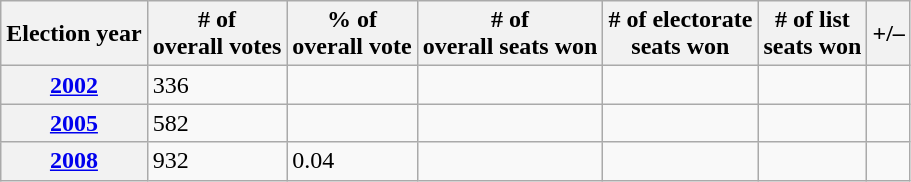<table class=wikitable>
<tr>
<th>Election year</th>
<th># of<br>overall votes</th>
<th>% of<br>overall vote</th>
<th># of<br>overall seats won</th>
<th># of electorate<br>seats won</th>
<th># of list<br>seats won</th>
<th>+/–</th>
</tr>
<tr>
<th><a href='#'>2002</a></th>
<td>336</td>
<td></td>
<td></td>
<td><small></small></td>
<td><small></small></td>
<td></td>
</tr>
<tr>
<th><a href='#'>2005</a></th>
<td>582</td>
<td></td>
<td></td>
<td><small></small></td>
<td><small></small></td>
<td></td>
</tr>
<tr>
<th><a href='#'>2008</a></th>
<td>932</td>
<td>0.04</td>
<td></td>
<td><small></small></td>
<td><small></small></td>
<td></td>
</tr>
</table>
